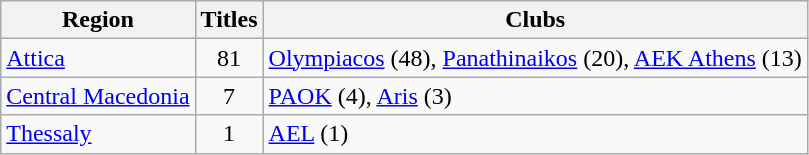<table class="wikitable">
<tr>
<th>Region</th>
<th>Titles</th>
<th>Clubs</th>
</tr>
<tr>
<td><a href='#'>Attica</a></td>
<td style="text-align:center">81</td>
<td><a href='#'>Olympiacos</a> (48), <a href='#'>Panathinaikos</a> (20), <a href='#'>AEK Athens</a> (13)</td>
</tr>
<tr>
<td><a href='#'>Central Macedonia</a></td>
<td style="text-align:center">7</td>
<td><a href='#'>PAOK</a> (4), <a href='#'>Aris</a> (3)</td>
</tr>
<tr>
<td><a href='#'>Thessaly</a></td>
<td style="text-align:center">1</td>
<td><a href='#'>AEL</a> (1)</td>
</tr>
</table>
